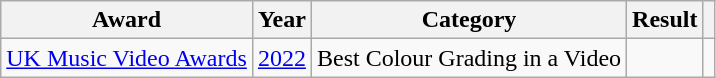<table class="wikitable sortable plainrowheaders">
<tr>
<th>Award</th>
<th>Year</th>
<th>Category</th>
<th>Result</th>
<th class="unsortable"></th>
</tr>
<tr>
<td><a href='#'>UK Music Video Awards</a></td>
<td><a href='#'>2022</a></td>
<td>Best Colour Grading in a Video</td>
<td></td>
<td></td>
</tr>
</table>
